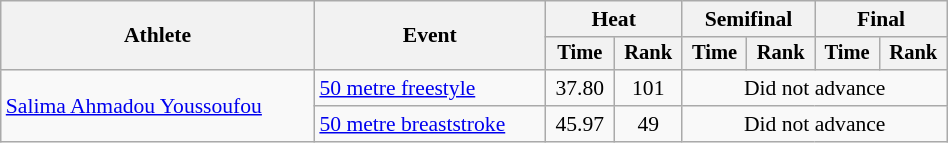<table class="wikitable" style="text-align:center; font-size:90%; width:50%;">
<tr>
<th rowspan="2">Athlete</th>
<th rowspan="2">Event</th>
<th colspan="2">Heat</th>
<th colspan="2">Semifinal</th>
<th colspan="2">Final</th>
</tr>
<tr style="font-size:95%">
<th>Time</th>
<th>Rank</th>
<th>Time</th>
<th>Rank</th>
<th>Time</th>
<th>Rank</th>
</tr>
<tr>
<td align=left rowspan=2><a href='#'>Salima Ahmadou Youssoufou</a></td>
<td align=left><a href='#'>50 metre freestyle</a></td>
<td>37.80</td>
<td>101</td>
<td colspan=4>Did not advance</td>
</tr>
<tr>
<td align=left><a href='#'>50 metre breaststroke</a></td>
<td>45.97</td>
<td>49</td>
<td colspan=4>Did not advance</td>
</tr>
</table>
